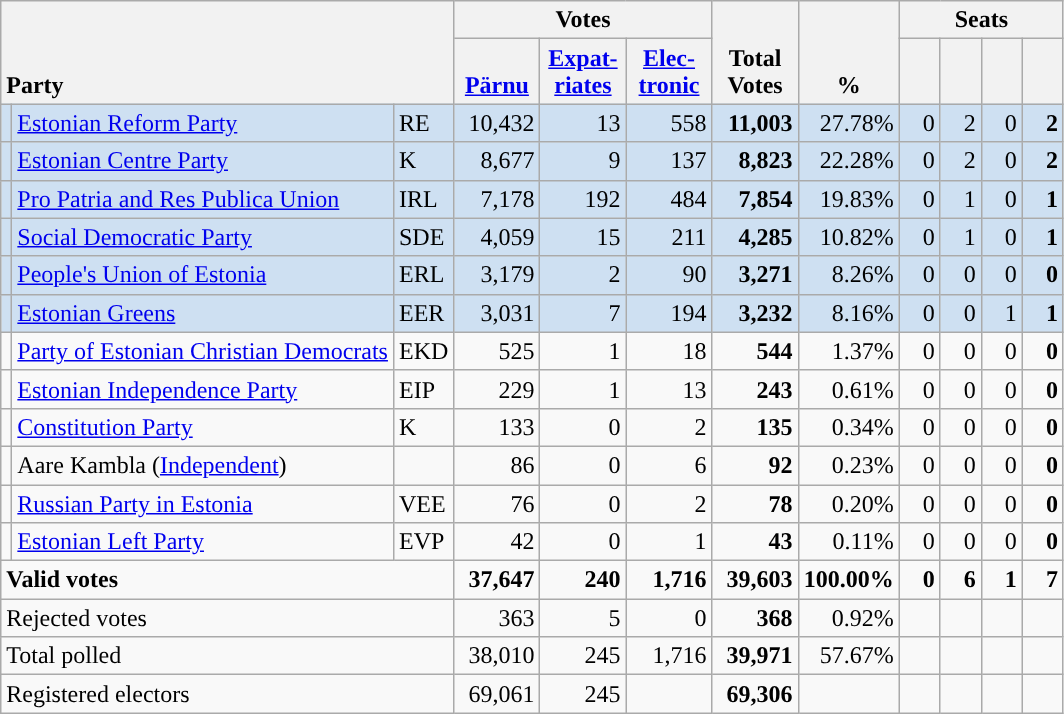<table class="wikitable" border="1" style="text-align:right;">
<tr>
<th style="text-align:left;" valign=bottom rowspan=2 colspan=3>Party</th>
<th colspan=3>Votes</th>
<th align=center valign=bottom rowspan=2 width="50">Total Votes</th>
<th align=center valign=bottom rowspan=2 width="50">%</th>
<th colspan=4>Seats</th>
</tr>
<tr>
<th align=center valign=bottom width="50"><a href='#'>Pärnu</a></th>
<th align=center valign=bottom width="50"><a href='#'>Expat- riates</a></th>
<th align=center valign=bottom width="50"><a href='#'>Elec- tronic</a></th>
<th align=center valign=bottom width="20"><small></small></th>
<th align=center valign=bottom width="20"><small></small></th>
<th align=center valign=bottom width="20"><small></small></th>
<th align=center valign=bottom width="20"><small></small></th>
</tr>
<tr style="background:#CEE0F2;">
<td style="background:"></td>
<td align=left><a href='#'>Estonian Reform Party</a></td>
<td align=left>RE</td>
<td>10,432</td>
<td>13</td>
<td>558</td>
<td><strong>11,003</strong></td>
<td>27.78%</td>
<td>0</td>
<td>2</td>
<td>0</td>
<td><strong>2</strong></td>
</tr>
<tr style="background:#CEE0F2;">
<td style="background:"></td>
<td align=left><a href='#'>Estonian Centre Party</a></td>
<td align=left>K</td>
<td>8,677</td>
<td>9</td>
<td>137</td>
<td><strong>8,823</strong></td>
<td>22.28%</td>
<td>0</td>
<td>2</td>
<td>0</td>
<td><strong>2</strong></td>
</tr>
<tr style="background:#CEE0F2;">
<td style="background:"></td>
<td align=left><a href='#'>Pro Patria and Res Publica Union</a></td>
<td align=left>IRL</td>
<td>7,178</td>
<td>192</td>
<td>484</td>
<td><strong>7,854</strong></td>
<td>19.83%</td>
<td>0</td>
<td>1</td>
<td>0</td>
<td><strong>1</strong></td>
</tr>
<tr style="background:#CEE0F2;">
<td style="background:"></td>
<td align=left><a href='#'>Social Democratic Party</a></td>
<td align=left>SDE</td>
<td>4,059</td>
<td>15</td>
<td>211</td>
<td><strong>4,285</strong></td>
<td>10.82%</td>
<td>0</td>
<td>1</td>
<td>0</td>
<td><strong>1</strong></td>
</tr>
<tr style="background:#CEE0F2;">
<td style="background:"></td>
<td align=left><a href='#'>People's Union of Estonia</a></td>
<td align=left>ERL</td>
<td>3,179</td>
<td>2</td>
<td>90</td>
<td><strong>3,271</strong></td>
<td>8.26%</td>
<td>0</td>
<td>0</td>
<td>0</td>
<td><strong>0</strong></td>
</tr>
<tr style="background:#CEE0F2;">
<td style="background:"></td>
<td align=left><a href='#'>Estonian Greens</a></td>
<td align=left>EER</td>
<td>3,031</td>
<td>7</td>
<td>194</td>
<td><strong>3,232</strong></td>
<td>8.16%</td>
<td>0</td>
<td>0</td>
<td>1</td>
<td><strong>1</strong></td>
</tr>
<tr>
<td style="background:"></td>
<td align=left><a href='#'>Party of Estonian Christian Democrats</a></td>
<td align=left>EKD</td>
<td>525</td>
<td>1</td>
<td>18</td>
<td><strong>544</strong></td>
<td>1.37%</td>
<td>0</td>
<td>0</td>
<td>0</td>
<td><strong>0</strong></td>
</tr>
<tr>
<td style="background:"></td>
<td align=left><a href='#'>Estonian Independence Party</a></td>
<td align=left>EIP</td>
<td>229</td>
<td>1</td>
<td>13</td>
<td><strong>243</strong></td>
<td>0.61%</td>
<td>0</td>
<td>0</td>
<td>0</td>
<td><strong>0</strong></td>
</tr>
<tr>
<td style="background:"></td>
<td align=left><a href='#'>Constitution Party</a></td>
<td align=left>K</td>
<td>133</td>
<td>0</td>
<td>2</td>
<td><strong>135</strong></td>
<td>0.34%</td>
<td>0</td>
<td>0</td>
<td>0</td>
<td><strong>0</strong></td>
</tr>
<tr>
<td style="background:"></td>
<td align=left>Aare Kambla (<a href='#'>Independent</a>)</td>
<td></td>
<td>86</td>
<td>0</td>
<td>6</td>
<td><strong>92</strong></td>
<td>0.23%</td>
<td>0</td>
<td>0</td>
<td>0</td>
<td><strong>0</strong></td>
</tr>
<tr>
<td></td>
<td align=left><a href='#'>Russian Party in Estonia</a></td>
<td align=left>VEE</td>
<td>76</td>
<td>0</td>
<td>2</td>
<td><strong>78</strong></td>
<td>0.20%</td>
<td>0</td>
<td>0</td>
<td>0</td>
<td><strong>0</strong></td>
</tr>
<tr>
<td style="background:"></td>
<td align=left><a href='#'>Estonian Left Party</a></td>
<td align=left>EVP</td>
<td>42</td>
<td>0</td>
<td>1</td>
<td><strong>43</strong></td>
<td>0.11%</td>
<td>0</td>
<td>0</td>
<td>0</td>
<td><strong>0</strong></td>
</tr>
<tr style="font-weight:bold">
<td align=left colspan=3>Valid votes</td>
<td>37,647</td>
<td>240</td>
<td>1,716</td>
<td>39,603</td>
<td>100.00%</td>
<td>0</td>
<td>6</td>
<td>1</td>
<td>7</td>
</tr>
<tr>
<td align=left colspan=3>Rejected votes</td>
<td>363</td>
<td>5</td>
<td>0</td>
<td><strong>368</strong></td>
<td>0.92%</td>
<td></td>
<td></td>
<td></td>
<td></td>
</tr>
<tr>
<td align=left colspan=3>Total polled</td>
<td>38,010</td>
<td>245</td>
<td>1,716</td>
<td><strong>39,971</strong></td>
<td>57.67%</td>
<td></td>
<td></td>
<td></td>
<td></td>
</tr>
<tr>
<td align=left colspan=3>Registered electors</td>
<td>69,061</td>
<td>245</td>
<td></td>
<td><strong>69,306</strong></td>
<td></td>
<td></td>
<td></td>
<td></td>
<td></td>
</tr>
</table>
